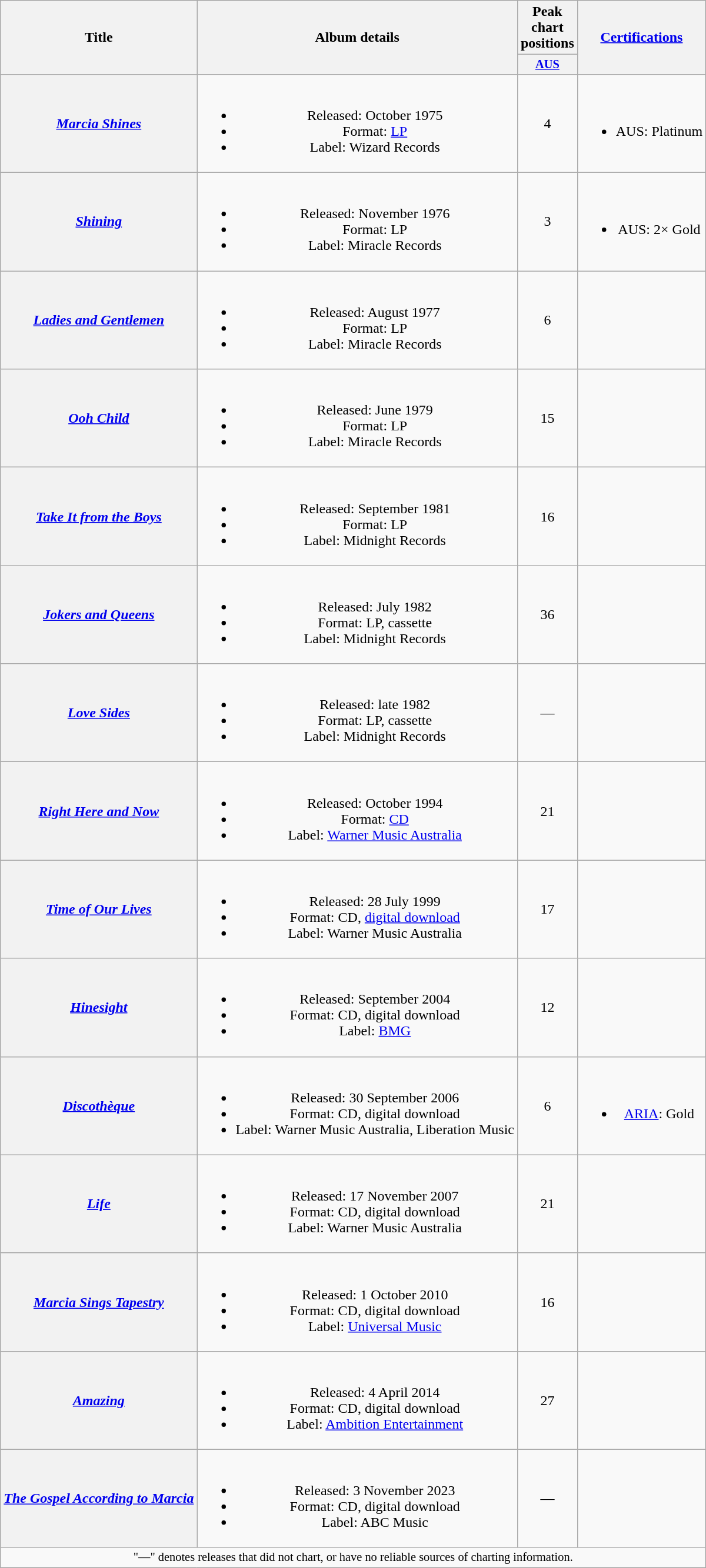<table class="wikitable plainrowheaders" style="text-align:center;" border="1">
<tr>
<th scope="col" rowspan="2">Title</th>
<th scope="col" rowspan="2">Album details</th>
<th scope="col" colspan="1">Peak chart positions</th>
<th scope="col" rowspan="2"><a href='#'>Certifications</a></th>
</tr>
<tr>
<th scope="col" style="width:3em; font-size:85%"><a href='#'>AUS</a><br></th>
</tr>
<tr>
<th scope="row"><em><a href='#'>Marcia Shines</a></em></th>
<td><br><ul><li>Released: October 1975</li><li>Format: <a href='#'>LP</a></li><li>Label: Wizard Records</li></ul></td>
<td>4</td>
<td><br><ul><li>AUS: Platinum</li></ul></td>
</tr>
<tr>
<th scope="row"><em><a href='#'>Shining</a></em></th>
<td><br><ul><li>Released: November 1976</li><li>Format: LP</li><li>Label: Miracle Records</li></ul></td>
<td>3</td>
<td><br><ul><li>AUS: 2× Gold</li></ul></td>
</tr>
<tr>
<th scope="row"><em><a href='#'>Ladies and Gentlemen</a></em></th>
<td><br><ul><li>Released: August 1977</li><li>Format: LP</li><li>Label: Miracle Records</li></ul></td>
<td>6</td>
<td></td>
</tr>
<tr>
<th scope="row"><em><a href='#'>Ooh Child</a></em></th>
<td><br><ul><li>Released: June 1979</li><li>Format: LP</li><li>Label: Miracle Records</li></ul></td>
<td>15</td>
<td></td>
</tr>
<tr>
<th scope="row"><em><a href='#'>Take It from the Boys</a></em></th>
<td><br><ul><li>Released: September 1981</li><li>Format: LP</li><li>Label: Midnight Records</li></ul></td>
<td>16</td>
<td></td>
</tr>
<tr>
<th scope="row"><em><a href='#'>Jokers and Queens</a></em><br></th>
<td><br><ul><li>Released: July 1982</li><li>Format: LP, cassette</li><li>Label: Midnight Records</li></ul></td>
<td>36</td>
<td></td>
</tr>
<tr>
<th scope="row"><em><a href='#'>Love Sides</a></em></th>
<td><br><ul><li>Released: late 1982</li><li>Format: LP, cassette</li><li>Label: Midnight Records</li></ul></td>
<td>—</td>
<td></td>
</tr>
<tr>
<th scope="row"><em><a href='#'>Right Here and Now</a></em></th>
<td><br><ul><li>Released: October 1994</li><li>Format: <a href='#'>CD</a></li><li>Label: <a href='#'>Warner Music Australia</a></li></ul></td>
<td>21</td>
<td></td>
</tr>
<tr>
<th scope="row"><em><a href='#'>Time of Our Lives</a></em></th>
<td><br><ul><li>Released: 28 July 1999</li><li>Format: CD, <a href='#'>digital download</a></li><li>Label: Warner Music Australia</li></ul></td>
<td>17</td>
<td></td>
</tr>
<tr>
<th scope="row"><em><a href='#'>Hinesight</a></em></th>
<td><br><ul><li>Released: September 2004</li><li>Format: CD, digital download</li><li>Label: <a href='#'>BMG</a></li></ul></td>
<td>12</td>
<td></td>
</tr>
<tr>
<th scope="row"><em><a href='#'>Discothèque</a></em></th>
<td><br><ul><li>Released: 30 September 2006</li><li>Format: CD, digital download</li><li>Label: Warner Music Australia, Liberation Music</li></ul></td>
<td>6</td>
<td><br><ul><li><a href='#'>ARIA</a>: Gold</li></ul></td>
</tr>
<tr>
<th scope="row"><em><a href='#'>Life</a></em></th>
<td><br><ul><li>Released: 17 November 2007</li><li>Format: CD, digital download</li><li>Label: Warner Music Australia</li></ul></td>
<td>21</td>
<td></td>
</tr>
<tr>
<th scope="row"><em><a href='#'>Marcia Sings Tapestry</a></em></th>
<td><br><ul><li>Released: 1 October 2010</li><li>Format: CD, digital download</li><li>Label: <a href='#'>Universal Music</a></li></ul></td>
<td>16</td>
<td></td>
</tr>
<tr>
<th scope="row"><em><a href='#'>Amazing</a></em></th>
<td><br><ul><li>Released: 4 April 2014</li><li>Format: CD, digital download</li><li>Label: <a href='#'>Ambition Entertainment</a></li></ul></td>
<td>27</td>
<td></td>
</tr>
<tr>
<th scope="row"><em><a href='#'>The Gospel According to Marcia</a></em></th>
<td><br><ul><li>Released: 3 November 2023</li><li>Format: CD, digital download</li><li>Label: ABC Music</li></ul></td>
<td>—</td>
<td></td>
</tr>
<tr>
<td colspan="5" style="font-size: 85%">"—" denotes releases that did not chart, or have no reliable sources of charting information.</td>
</tr>
</table>
